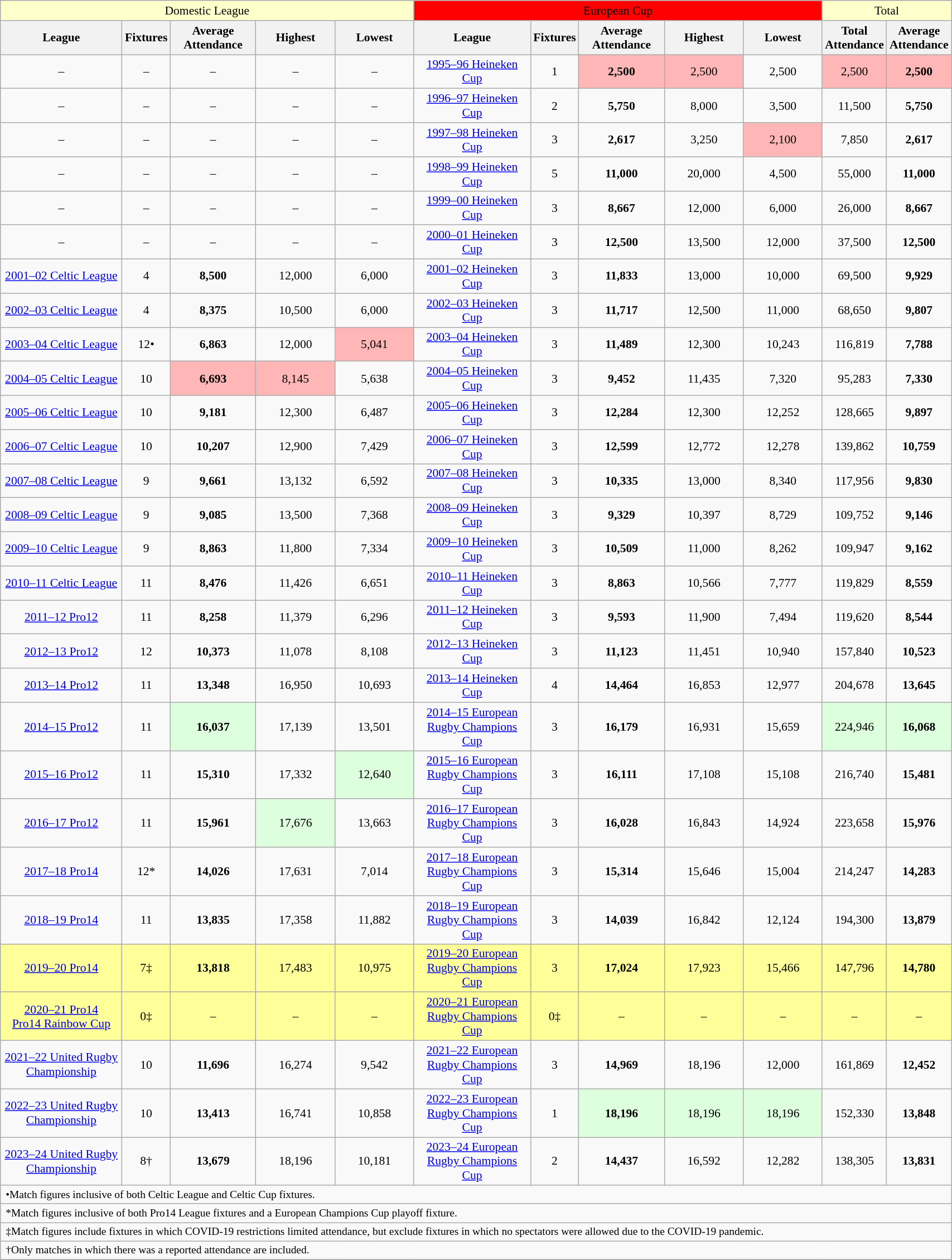<table class="wikitable sortable" style="font-size:90%; width:90%;">
<tr>
<td colspan="5" class="wikitable sortable" style="width:45%; background:#ffffcc; text-align:center;"><span>Domestic League</span></td>
<td colspan="5" class="wikitable sortable" style="width:45%; background:#f00; text-align:center;"><span>European Cup</span></td>
<td colspan="2" class="wikitable sortable" style="width:45%; background:#ffffcc; text-align:center;"><span>Total</span></td>
</tr>
<tr>
<th style="width:15%;">League</th>
<th style="width:5%;">Fixtures</th>
<th style="width:10%;">Average Attendance</th>
<th style="width:10%;">Highest</th>
<th style="width:10%;">Lowest</th>
<th style="width:15%;">League</th>
<th style="width:5%;">Fixtures</th>
<th style="width:10%;">Average Attendance</th>
<th style="width:10%;">Highest</th>
<th style="width:10%;">Lowest</th>
<th style="width:10%;">Total Attendance</th>
<th style="width:10%;">Average Attendance</th>
</tr>
<tr>
<td align=center>–</td>
<td align=center>–</td>
<td align=center>–</td>
<td align=center>–</td>
<td align=center>–</td>
<td align=center><a href='#'>1995–96 Heineken Cup</a></td>
<td align=center>1</td>
<td style="background:#ffb6b6;" align=center><strong>2,500</strong></td>
<td style="background:#ffb6b6;" align=center>2,500</td>
<td align=center>2,500</td>
<td style="background:#ffb6b6;" align=center>2,500</td>
<td style="background:#ffb6b6;" align=center><strong>2,500</strong></td>
</tr>
<tr>
<td align=center>–</td>
<td align=center>–</td>
<td align=center>–</td>
<td align=center>–</td>
<td align=center>–</td>
<td align=center><a href='#'>1996–97 Heineken Cup</a></td>
<td align=center>2</td>
<td align=center><strong>5,750</strong></td>
<td align=center>8,000</td>
<td align=center>3,500</td>
<td align=center>11,500</td>
<td align=center><strong>5,750</strong></td>
</tr>
<tr>
<td align=center>–</td>
<td align=center>–</td>
<td align=center>–</td>
<td align=center>–</td>
<td align=center>–</td>
<td align=center><a href='#'>1997–98 Heineken Cup</a></td>
<td align=center>3</td>
<td align=center><strong>2,617</strong></td>
<td align=center>3,250</td>
<td style="background:#ffb6b6;" align=center>2,100</td>
<td align=center>7,850</td>
<td align=center><strong>2,617</strong></td>
</tr>
<tr>
<td align=center>–</td>
<td align=center>–</td>
<td align=center>–</td>
<td align=center>–</td>
<td align=center>–</td>
<td align=center><a href='#'>1998–99 Heineken Cup</a></td>
<td align=center>5</td>
<td align=center><strong>11,000</strong></td>
<td align=center>20,000</td>
<td align=center>4,500</td>
<td align=center>55,000</td>
<td align=center><strong>11,000</strong></td>
</tr>
<tr>
<td align=center>–</td>
<td align=center>–</td>
<td align=center>–</td>
<td align=center>–</td>
<td align=center>–</td>
<td align=center><a href='#'>1999–00 Heineken Cup</a></td>
<td align=center>3</td>
<td align=center><strong>8,667</strong></td>
<td align=center>12,000</td>
<td align=center>6,000</td>
<td align=center>26,000</td>
<td align=center><strong>8,667</strong></td>
</tr>
<tr>
<td align=center>–</td>
<td align=center>–</td>
<td align=center>–</td>
<td align=center>–</td>
<td align=center>–</td>
<td align=center><a href='#'>2000–01 Heineken Cup</a></td>
<td align=center>3</td>
<td align=center><strong>12,500</strong></td>
<td align=center>13,500</td>
<td align=center>12,000</td>
<td align=center>37,500</td>
<td align=center><strong>12,500</strong></td>
</tr>
<tr>
<td align=center><a href='#'>2001–02 Celtic League</a></td>
<td align=center>4</td>
<td align=center><strong>8,500</strong></td>
<td align=center>12,000</td>
<td align=center>6,000</td>
<td align=center><a href='#'>2001–02 Heineken Cup</a></td>
<td align=center>3</td>
<td align=center><strong>11,833</strong></td>
<td align=center>13,000</td>
<td align=center>10,000</td>
<td align=center>69,500</td>
<td align=center><strong>9,929</strong></td>
</tr>
<tr>
<td align=center><a href='#'>2002–03 Celtic League</a></td>
<td align=center>4</td>
<td align=center><strong>8,375</strong></td>
<td align=center>10,500</td>
<td align=center>6,000</td>
<td align=center><a href='#'>2002–03 Heineken Cup</a></td>
<td align=center>3</td>
<td align=center><strong>11,717</strong></td>
<td align=center>12,500</td>
<td align=center>11,000</td>
<td align=center>68,650</td>
<td align=center><strong>9,807</strong></td>
</tr>
<tr>
<td align=center><a href='#'>2003–04 Celtic League</a></td>
<td align=center>12•</td>
<td align=center><strong>6,863</strong></td>
<td align=center>12,000</td>
<td style="background:#ffb6b6;" align=center>5,041</td>
<td align=center><a href='#'>2003–04 Heineken Cup</a></td>
<td align=center>3</td>
<td align=center><strong>11,489</strong></td>
<td align=center>12,300</td>
<td align=center>10,243</td>
<td align=center>116,819</td>
<td align=center><strong>7,788</strong></td>
</tr>
<tr>
<td align=center><a href='#'>2004–05 Celtic League</a></td>
<td align=center>10</td>
<td style="background:#ffb6b6;" align=center><strong>6,693</strong></td>
<td style="background:#ffb6b6;" align=center>8,145</td>
<td align=center>5,638</td>
<td align=center><a href='#'>2004–05 Heineken Cup</a></td>
<td align=center>3</td>
<td align=center><strong>9,452</strong></td>
<td align=center>11,435</td>
<td align=center>7,320</td>
<td align=center>95,283</td>
<td align=center><strong>7,330</strong></td>
</tr>
<tr>
<td align=center><a href='#'>2005–06 Celtic League</a></td>
<td align=center>10</td>
<td align=center><strong>9,181</strong></td>
<td align=center>12,300</td>
<td align=center>6,487</td>
<td align=center><a href='#'>2005–06 Heineken Cup</a></td>
<td align=center>3</td>
<td align=center><strong>12,284</strong></td>
<td align=center>12,300</td>
<td align=center>12,252</td>
<td align=center>128,665</td>
<td align=center><strong>9,897</strong></td>
</tr>
<tr>
<td align=center><a href='#'>2006–07 Celtic League</a></td>
<td align=center>10</td>
<td align=center><strong>10,207</strong></td>
<td align=center>12,900</td>
<td align=center>7,429</td>
<td align=center><a href='#'>2006–07 Heineken Cup</a></td>
<td align=center>3</td>
<td align=center><strong>12,599</strong></td>
<td align=center>12,772</td>
<td align=center>12,278</td>
<td align=center>139,862</td>
<td align=center><strong>10,759</strong></td>
</tr>
<tr>
<td align=center><a href='#'>2007–08 Celtic League</a></td>
<td align=center>9</td>
<td align=center><strong>9,661</strong></td>
<td align=center>13,132</td>
<td align=center>6,592</td>
<td align=center><a href='#'>2007–08 Heineken Cup</a></td>
<td align=center>3</td>
<td align=center><strong>10,335</strong></td>
<td align=center>13,000</td>
<td align=center>8,340</td>
<td align=center>117,956</td>
<td align=center><strong>9,830</strong></td>
</tr>
<tr>
<td align=center><a href='#'>2008–09 Celtic League</a></td>
<td align=center>9</td>
<td align=center><strong>9,085</strong></td>
<td align=center>13,500</td>
<td align=center>7,368</td>
<td align=center><a href='#'>2008–09 Heineken Cup</a></td>
<td align=center>3</td>
<td align=center><strong>9,329</strong></td>
<td align=center>10,397</td>
<td align=center>8,729</td>
<td align=center>109,752</td>
<td align=center><strong>9,146</strong></td>
</tr>
<tr>
<td align=center><a href='#'>2009–10 Celtic League</a></td>
<td align=center>9</td>
<td align=center><strong>8,863</strong></td>
<td align=center>11,800</td>
<td align=center>7,334</td>
<td align=center><a href='#'>2009–10 Heineken Cup</a></td>
<td align=center>3</td>
<td align=center><strong>10,509</strong></td>
<td align=center>11,000</td>
<td align=center>8,262</td>
<td align=center>109,947</td>
<td align=center><strong>9,162</strong></td>
</tr>
<tr>
<td align=center><a href='#'>2010–11 Celtic League</a></td>
<td align=center>11</td>
<td align=center><strong>8,476</strong></td>
<td align=center>11,426</td>
<td align=center>6,651</td>
<td align=center><a href='#'>2010–11 Heineken Cup</a></td>
<td align=center>3</td>
<td align=center><strong>8,863</strong></td>
<td align=center>10,566</td>
<td align=center>7,777</td>
<td align=center>119,829</td>
<td align=center><strong>8,559</strong></td>
</tr>
<tr>
<td align=center><a href='#'>2011–12 Pro12</a></td>
<td align=center>11</td>
<td align=center><strong>8,258</strong></td>
<td align=center>11,379</td>
<td align=center>6,296</td>
<td align=center><a href='#'>2011–12 Heineken Cup</a></td>
<td align=center>3</td>
<td align=center><strong>9,593</strong></td>
<td align=center>11,900</td>
<td align=center>7,494</td>
<td align=center>119,620</td>
<td align=center><strong>8,544</strong></td>
</tr>
<tr>
<td align=center><a href='#'>2012–13 Pro12</a></td>
<td align=center>12</td>
<td align=center><strong>10,373</strong></td>
<td align=center>11,078</td>
<td align=center>8,108</td>
<td align=center><a href='#'>2012–13 Heineken Cup</a></td>
<td align=center>3</td>
<td align=center><strong>11,123</strong></td>
<td align=center>11,451</td>
<td align=center>10,940</td>
<td align=center>157,840</td>
<td align=center><strong>10,523</strong></td>
</tr>
<tr>
<td align=center><a href='#'>2013–14 Pro12</a></td>
<td align=center>11</td>
<td align=center><strong>13,348</strong></td>
<td align=center>16,950</td>
<td align=center>10,693</td>
<td align=center><a href='#'>2013–14 Heineken Cup</a></td>
<td align=center>4</td>
<td align=center><strong>14,464</strong></td>
<td align=center>16,853</td>
<td align=center>12,977</td>
<td align=center>204,678</td>
<td align=center><strong>13,645</strong></td>
</tr>
<tr>
<td align=center><a href='#'>2014–15 Pro12</a></td>
<td align=center>11</td>
<td style="background:#dfd;" align=center><strong>16,037</strong></td>
<td align=center>17,139</td>
<td align=center>13,501</td>
<td align=center><a href='#'>2014–15 European Rugby Champions Cup</a></td>
<td align=center>3</td>
<td align=center><strong>16,179</strong></td>
<td align=center>16,931</td>
<td align=center>15,659</td>
<td style="background:#dfd;" align=center>224,946</td>
<td style="background:#dfd;" align=center><strong>16,068</strong></td>
</tr>
<tr>
<td align=center><a href='#'>2015–16 Pro12</a></td>
<td align=center>11</td>
<td align=center><strong>15,310</strong></td>
<td align=center>17,332</td>
<td style="background:#dfd;" align=center>12,640</td>
<td align=center><a href='#'>2015–16 European Rugby Champions Cup</a></td>
<td align=center>3</td>
<td align=center><strong>16,111</strong></td>
<td align=center>17,108</td>
<td align=center>15,108</td>
<td align=center>216,740</td>
<td align=center><strong>15,481</strong></td>
</tr>
<tr>
<td align=center><a href='#'>2016–17 Pro12</a></td>
<td align=center>11</td>
<td align=center><strong>15,961</strong></td>
<td style="background:#dfd;" align=center>17,676</td>
<td align=center>13,663</td>
<td align=center><a href='#'>2016–17 European Rugby Champions Cup</a></td>
<td align=center>3</td>
<td align=center><strong>16,028</strong></td>
<td align=center>16,843</td>
<td align=center>14,924</td>
<td align=center>223,658</td>
<td align=center><strong>15,976</strong></td>
</tr>
<tr>
<td align=center><a href='#'>2017–18 Pro14</a></td>
<td align=center>12*</td>
<td align=center><strong>14,026</strong></td>
<td align=center>17,631</td>
<td align=center>7,014</td>
<td align=center><a href='#'>2017–18 European Rugby Champions Cup</a></td>
<td align=center>3</td>
<td align=center><strong>15,314</strong></td>
<td align=center>15,646</td>
<td align=center>15,004</td>
<td align=center>214,247</td>
<td align=center><strong>14,283</strong></td>
</tr>
<tr>
<td align=center><a href='#'>2018–19 Pro14</a></td>
<td align=center>11</td>
<td align=center><strong>13,835</strong></td>
<td align=center>17,358</td>
<td align=center>11,882</td>
<td align=center><a href='#'>2018–19 European Rugby Champions Cup</a></td>
<td align=center>3</td>
<td align=center><strong>14,039</strong></td>
<td align=center>16,842</td>
<td align=center>12,124</td>
<td align=center>194,300</td>
<td align=center><strong>13,879</strong></td>
</tr>
<tr style="background:#ff9;">
<td align=center><a href='#'>2019–20 Pro14</a></td>
<td align=center>7‡</td>
<td align=center><strong>13,818</strong></td>
<td align=center>17,483</td>
<td align=center>10,975</td>
<td align=center><a href='#'>2019–20 European Rugby Champions Cup</a></td>
<td align=center>3</td>
<td align=center><strong>17,024</strong></td>
<td align=center>17,923</td>
<td align=center>15,466</td>
<td align=center>147,796</td>
<td align=center><strong>14,780</strong></td>
</tr>
<tr style="background:#ff9;">
<td align=center><a href='#'>2020–21 Pro14</a> <br> <a href='#'>Pro14 Rainbow Cup</a></td>
<td align=center>0‡</td>
<td align=center>–</td>
<td align=center>–</td>
<td align=center>–</td>
<td align=center><a href='#'>2020–21 European Rugby Champions Cup</a></td>
<td align=center>0‡</td>
<td align=center>–</td>
<td align=center>–</td>
<td align=center>–</td>
<td align=center>–</td>
<td align=center>–</td>
</tr>
<tr>
<td align=center><a href='#'>2021–22 United Rugby Championship</a></td>
<td align=center>10</td>
<td align=center><strong>11,696</strong></td>
<td align=center>16,274</td>
<td align=center>9,542</td>
<td align=center><a href='#'>2021–22 European Rugby Champions Cup</a></td>
<td align=center>3</td>
<td align=center><strong>14,969</strong></td>
<td align=center>18,196</td>
<td align=center>12,000</td>
<td align=center>161,869</td>
<td align=center><strong>12,452</strong></td>
</tr>
<tr>
<td align=center><a href='#'>2022–23 United Rugby Championship</a></td>
<td align=center>10</td>
<td align=center><strong>13,413</strong></td>
<td align=center>16,741</td>
<td align=center>10,858</td>
<td align=center><a href='#'>2022–23 European Rugby Champions Cup</a></td>
<td align=center>1</td>
<td style="background:#dfd;" align=center><strong>18,196</strong></td>
<td style="background:#dfd;" align=center>18,196</td>
<td style="background:#dfd;" align=center>18,196</td>
<td align=center>152,330</td>
<td align=center><strong>13,848</strong></td>
</tr>
<tr>
<td align=center><a href='#'>2023–24 United Rugby Championship</a></td>
<td align=center>8†</td>
<td align=center><strong>13,679</strong></td>
<td align=center>18,196</td>
<td align=center>10,181</td>
<td align=center><a href='#'>2023–24 European Rugby Champions Cup</a></td>
<td align=center>2</td>
<td align=center><strong>14,437</strong></td>
<td align=center>16,592</td>
<td align=center>12,282</td>
<td align=center>138,305</td>
<td align=center><strong>13,831</strong></td>
</tr>
<tr>
<td colspan="12" style="text-align: left;font-size:90%"> •Match figures inclusive of both Celtic League and Celtic Cup fixtures.</td>
</tr>
<tr>
<td colspan="12" style="text-align: left;font-size:90%"> *Match figures inclusive of both Pro14 League fixtures and a European Champions Cup playoff fixture.</td>
</tr>
<tr>
<td colspan="12" style="text-align: left;font-size:90%"> ‡Match figures include fixtures in which COVID-19 restrictions limited attendance, but exclude fixtures in which no spectators were allowed due to the COVID-19 pandemic.</td>
</tr>
<tr>
<td colspan="12" style="text-align: left;font-size:90%"> †Only matches in which there was a reported attendance are included.</td>
</tr>
<tr>
</tr>
</table>
